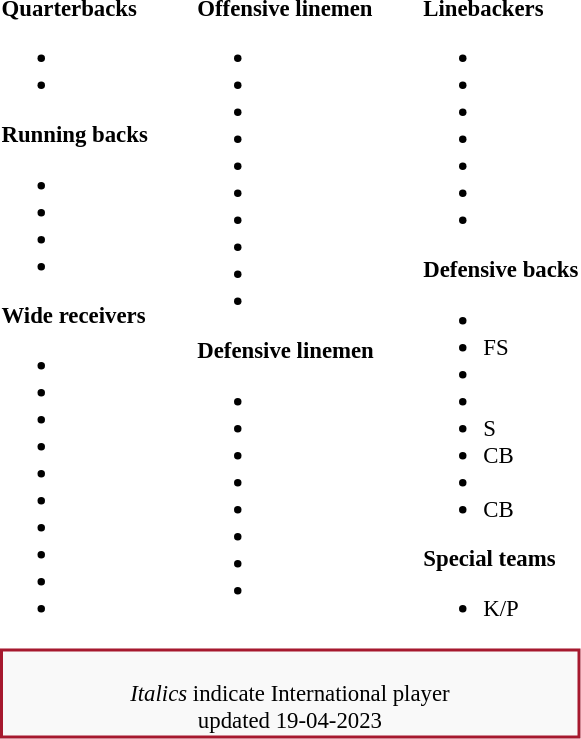<table class="toccolours" style="text-align: left;">
<tr>
<td style="font-size: 95%;vertical-align:top;"><strong>Quarterbacks</strong><br><ul><li></li><li></li></ul><strong>Running backs</strong><ul><li></li><li></li><li></li><li></li></ul><strong>Wide receivers</strong><ul><li></li><li></li><li></li><li></li><li></li><li></li><li></li><li></li><li></li><li></li></ul></td>
<td style="width: 25px;"></td>
<td style="font-size: 95%;vertical-align:top;"><strong>Offensive linemen</strong><br><ul><li></li><li></li><li></li><li></li><li></li><li></li><li></li><li></li><li></li><li></li></ul><strong>Defensive linemen</strong><ul><li></li><li></li><li></li><li></li><li></li><li></li><li></li><li></li></ul></td>
<td style="width: 25px;"></td>
<td style="font-size: 95%;vertical-align:top;"><strong>Linebackers </strong><br><ul><li></li><li></li><li></li><li></li><li></li><li></li><li></li></ul><strong>Defensive backs</strong><ul><li></li><li> FS</li><li></li><li></li><li> S</li><li> CB</li><li></li><li> CB</li></ul><strong>Special teams</strong><ul><li> K/P</li></ul></td>
</tr>
<tr>
<td style="text-align:center;font-size: 95%;background:#F9F9F9;border:2px solid #A6192E" colspan="10"><br><em>Italics</em> indicate International player<br><span></span> updated 19-04-2023</td>
</tr>
<tr>
</tr>
</table>
